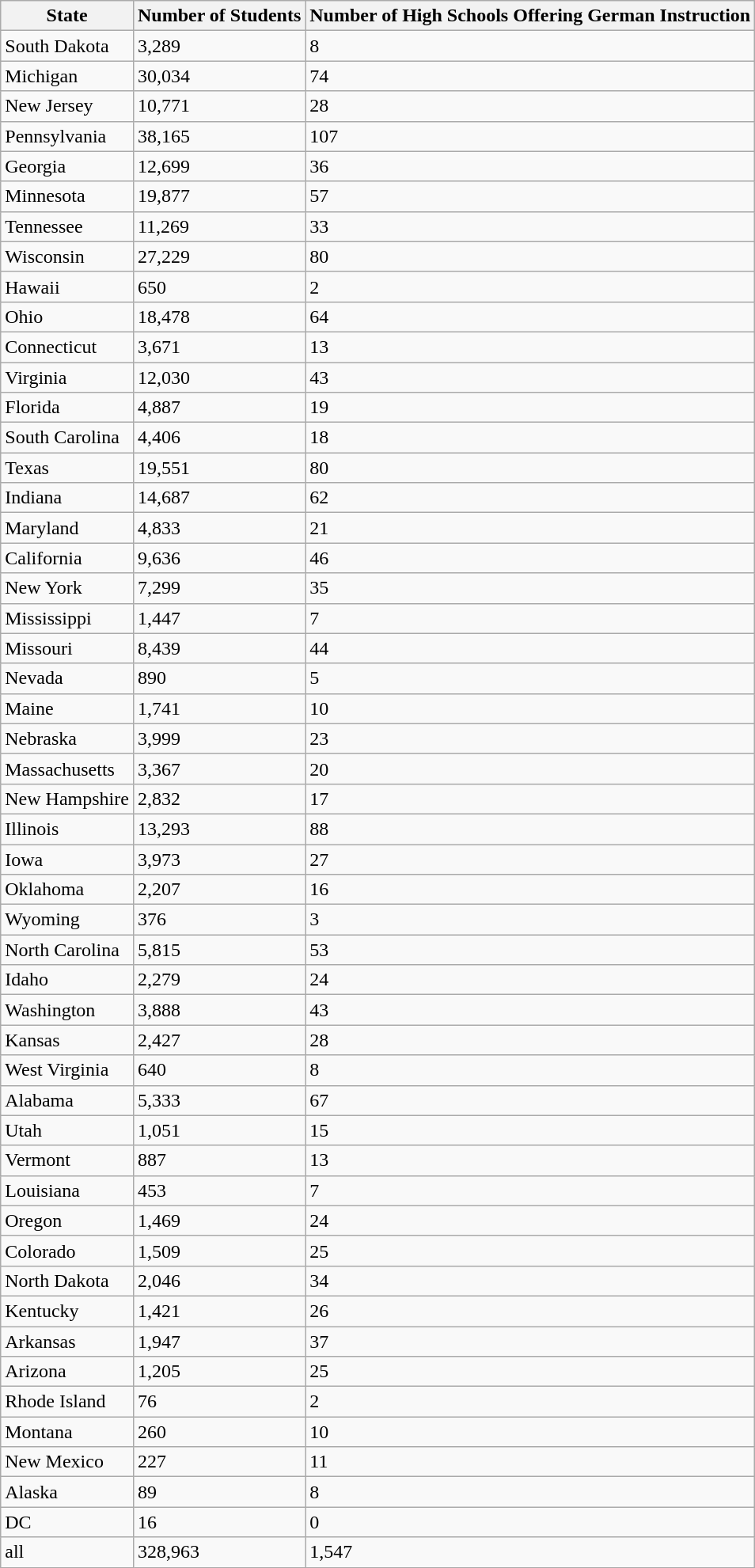<table class="wikitable sortable">
<tr>
<th>State</th>
<th>Number of Students</th>
<th>Number of High Schools Offering German Instruction</th>
</tr>
<tr>
<td>South Dakota</td>
<td>3,289</td>
<td>8</td>
</tr>
<tr>
<td>Michigan</td>
<td>30,034</td>
<td>74</td>
</tr>
<tr>
<td>New Jersey</td>
<td>10,771</td>
<td>28</td>
</tr>
<tr>
<td>Pennsylvania</td>
<td>38,165</td>
<td>107</td>
</tr>
<tr>
<td>Georgia</td>
<td>12,699</td>
<td>36</td>
</tr>
<tr>
<td>Minnesota</td>
<td>19,877</td>
<td>57</td>
</tr>
<tr>
<td>Tennessee</td>
<td>11,269</td>
<td>33</td>
</tr>
<tr>
<td>Wisconsin</td>
<td>27,229</td>
<td>80</td>
</tr>
<tr>
<td>Hawaii</td>
<td>650</td>
<td>2</td>
</tr>
<tr>
<td>Ohio</td>
<td>18,478</td>
<td>64</td>
</tr>
<tr>
<td>Connecticut</td>
<td>3,671</td>
<td>13</td>
</tr>
<tr>
<td>Virginia</td>
<td>12,030</td>
<td>43</td>
</tr>
<tr>
<td>Florida</td>
<td>4,887</td>
<td>19</td>
</tr>
<tr>
<td>South Carolina</td>
<td>4,406</td>
<td>18</td>
</tr>
<tr>
<td>Texas</td>
<td>19,551</td>
<td>80</td>
</tr>
<tr>
<td>Indiana</td>
<td>14,687</td>
<td>62</td>
</tr>
<tr>
<td>Maryland</td>
<td>4,833</td>
<td>21</td>
</tr>
<tr>
<td>California</td>
<td>9,636</td>
<td>46</td>
</tr>
<tr>
<td>New York</td>
<td>7,299</td>
<td>35</td>
</tr>
<tr>
<td>Mississippi</td>
<td>1,447</td>
<td>7</td>
</tr>
<tr>
<td>Missouri</td>
<td>8,439</td>
<td>44</td>
</tr>
<tr>
<td>Nevada</td>
<td>890</td>
<td>5</td>
</tr>
<tr>
<td>Maine</td>
<td>1,741</td>
<td>10</td>
</tr>
<tr>
<td>Nebraska</td>
<td>3,999</td>
<td>23</td>
</tr>
<tr>
<td>Massachusetts</td>
<td>3,367</td>
<td>20</td>
</tr>
<tr>
<td>New Hampshire</td>
<td>2,832</td>
<td>17</td>
</tr>
<tr |>
<td>Illinois</td>
<td>13,293</td>
<td>88</td>
</tr>
<tr>
<td>Iowa</td>
<td>3,973</td>
<td>27</td>
</tr>
<tr>
<td>Oklahoma</td>
<td>2,207</td>
<td>16</td>
</tr>
<tr>
<td>Wyoming</td>
<td>376</td>
<td>3</td>
</tr>
<tr>
<td>North Carolina</td>
<td>5,815</td>
<td>53</td>
</tr>
<tr>
<td>Idaho</td>
<td>2,279</td>
<td>24</td>
</tr>
<tr>
<td>Washington</td>
<td>3,888</td>
<td>43</td>
</tr>
<tr>
<td>Kansas</td>
<td>2,427</td>
<td>28</td>
</tr>
<tr>
<td>West Virginia</td>
<td>640</td>
<td>8</td>
</tr>
<tr>
<td>Alabama</td>
<td>5,333</td>
<td>67</td>
</tr>
<tr>
<td>Utah</td>
<td>1,051</td>
<td>15</td>
</tr>
<tr>
<td>Vermont</td>
<td>887</td>
<td>13</td>
</tr>
<tr>
<td>Louisiana</td>
<td>453</td>
<td>7</td>
</tr>
<tr>
<td>Oregon</td>
<td>1,469</td>
<td>24</td>
</tr>
<tr>
<td>Colorado</td>
<td>1,509</td>
<td>25</td>
</tr>
<tr>
<td>North Dakota</td>
<td>2,046</td>
<td>34</td>
</tr>
<tr>
<td>Kentucky</td>
<td>1,421</td>
<td>26</td>
</tr>
<tr>
<td>Arkansas</td>
<td>1,947</td>
<td>37</td>
</tr>
<tr>
<td>Arizona</td>
<td>1,205</td>
<td>25</td>
</tr>
<tr>
<td>Rhode Island</td>
<td>76</td>
<td>2</td>
</tr>
<tr>
<td>Montana</td>
<td>260</td>
<td>10</td>
</tr>
<tr>
<td>New Mexico</td>
<td>227</td>
<td>11</td>
</tr>
<tr>
<td>Alaska</td>
<td>89</td>
<td>8</td>
</tr>
<tr>
<td>DC</td>
<td>16</td>
<td>0</td>
</tr>
<tr>
<td>all</td>
<td>328,963</td>
<td>1,547</td>
</tr>
</table>
